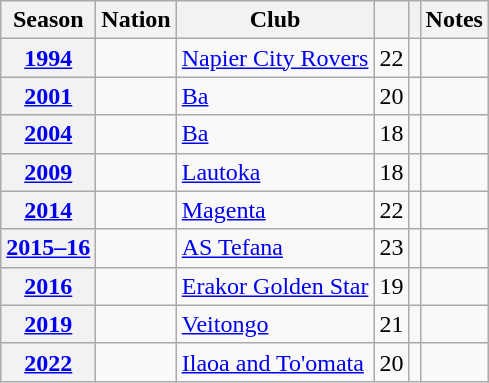<table class="wikitable sortable plainrowheaders" style="text-align: center;">
<tr>
<th scope="col">Season</th>
<th scope="col">Nation</th>
<th scope="col">Club</th>
<th scope="col"></th>
<th scope="col"></th>
<th scope="col">Notes</th>
</tr>
<tr>
<th scope="row"><a href='#'>1994</a></th>
<td align="left"></td>
<td align="left"><a href='#'>Napier City Rovers</a></td>
<td>22</td>
<td></td>
<td align="left"></td>
</tr>
<tr>
<th scope="row"><a href='#'>2001</a></th>
<td align="left"></td>
<td align="left"><a href='#'>Ba</a></td>
<td>20</td>
<td></td>
<td align="left"></td>
</tr>
<tr>
<th scope="row"><a href='#'>2004</a></th>
<td align="left"></td>
<td align="left"><a href='#'>Ba</a></td>
<td>18</td>
<td></td>
<td align="left"></td>
</tr>
<tr>
<th scope="row"><a href='#'>2009</a></th>
<td align="left"></td>
<td align="left"><a href='#'>Lautoka</a></td>
<td>18</td>
<td></td>
<td align="left"></td>
</tr>
<tr>
<th scope="row"><a href='#'>2014</a></th>
<td align="left"></td>
<td align="left"><a href='#'>Magenta</a></td>
<td>22</td>
<td></td>
<td align="left"></td>
</tr>
<tr>
<th scope="row"><a href='#'>2015–16</a></th>
<td align="left"></td>
<td align="left"><a href='#'>AS Tefana</a></td>
<td>23</td>
<td></td>
<td align="left"></td>
</tr>
<tr>
<th scope="row"><a href='#'>2016</a></th>
<td align="left"></td>
<td align="left"><a href='#'>Erakor Golden Star</a></td>
<td>19</td>
<td></td>
<td align="left"></td>
</tr>
<tr>
<th scope="row"><a href='#'>2019</a></th>
<td align="left"></td>
<td align="left"><a href='#'>Veitongo</a></td>
<td>21</td>
<td></td>
<td align="left"></td>
</tr>
<tr>
<th scope="row"><a href='#'>2022</a></th>
<td align="left"></td>
<td align="left"><a href='#'>Ilaoa and To'omata</a></td>
<td>20</td>
<td></td>
<td align="left"></td>
</tr>
</table>
